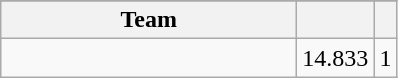<table class="wikitable">
<tr>
</tr>
<tr>
<th width=190>Team</th>
<th></th>
<th></th>
</tr>
<tr>
<td></td>
<td align=right>14.833</td>
<td align=center>1</td>
</tr>
</table>
